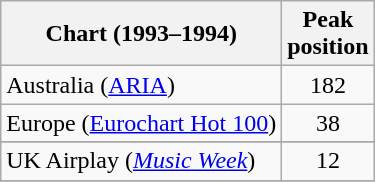<table class="wikitable sortable">
<tr>
<th>Chart (1993–1994)</th>
<th>Peak<br>position</th>
</tr>
<tr>
<td>Australia (<a href='#'>ARIA</a>)</td>
<td align="center">182</td>
</tr>
<tr>
<td>Europe (<a href='#'>Eurochart Hot 100</a>)</td>
<td align="center">38</td>
</tr>
<tr>
</tr>
<tr>
<td>UK Airplay (<em><a href='#'>Music Week</a></em>)</td>
<td align="center">12</td>
</tr>
<tr>
</tr>
</table>
